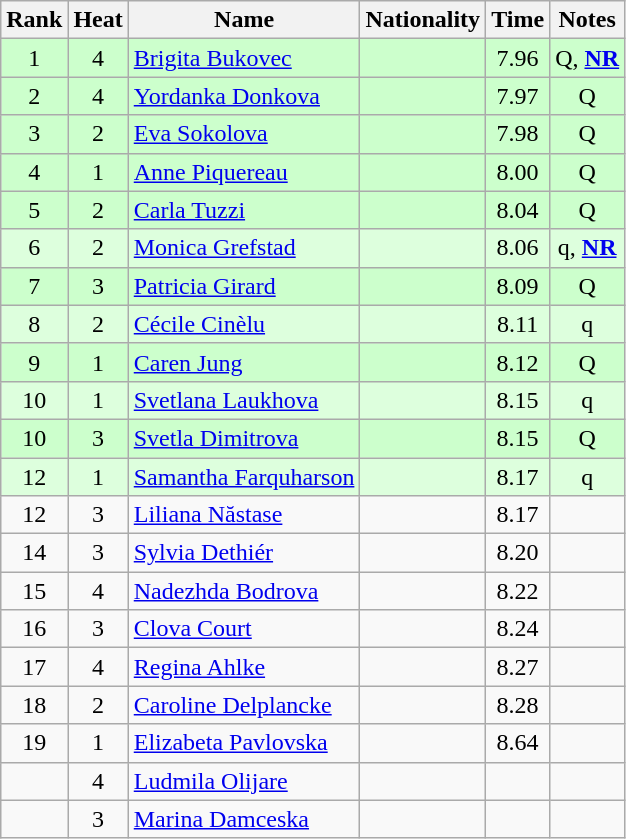<table class="wikitable sortable" style="text-align:center">
<tr>
<th>Rank</th>
<th>Heat</th>
<th>Name</th>
<th>Nationality</th>
<th>Time</th>
<th>Notes</th>
</tr>
<tr bgcolor=ccffcc>
<td>1</td>
<td>4</td>
<td align="left"><a href='#'>Brigita Bukovec</a></td>
<td align=left></td>
<td>7.96</td>
<td>Q, <strong><a href='#'>NR</a></strong></td>
</tr>
<tr bgcolor=ccffcc>
<td>2</td>
<td>4</td>
<td align="left"><a href='#'>Yordanka Donkova</a></td>
<td align=left></td>
<td>7.97</td>
<td>Q</td>
</tr>
<tr bgcolor=ccffcc>
<td>3</td>
<td>2</td>
<td align="left"><a href='#'>Eva Sokolova</a></td>
<td align=left></td>
<td>7.98</td>
<td>Q</td>
</tr>
<tr bgcolor=ccffcc>
<td>4</td>
<td>1</td>
<td align="left"><a href='#'>Anne Piquereau</a></td>
<td align=left></td>
<td>8.00</td>
<td>Q</td>
</tr>
<tr bgcolor=ccffcc>
<td>5</td>
<td>2</td>
<td align="left"><a href='#'>Carla Tuzzi</a></td>
<td align=left></td>
<td>8.04</td>
<td>Q</td>
</tr>
<tr bgcolor=ddffdd>
<td>6</td>
<td>2</td>
<td align="left"><a href='#'>Monica Grefstad</a></td>
<td align=left></td>
<td>8.06</td>
<td>q, <strong><a href='#'>NR</a></strong></td>
</tr>
<tr bgcolor=ccffcc>
<td>7</td>
<td>3</td>
<td align="left"><a href='#'>Patricia Girard</a></td>
<td align=left></td>
<td>8.09</td>
<td>Q</td>
</tr>
<tr bgcolor=ddffdd>
<td>8</td>
<td>2</td>
<td align="left"><a href='#'>Cécile Cinèlu</a></td>
<td align=left></td>
<td>8.11</td>
<td>q</td>
</tr>
<tr bgcolor=ccffcc>
<td>9</td>
<td>1</td>
<td align="left"><a href='#'>Caren Jung</a></td>
<td align=left></td>
<td>8.12</td>
<td>Q</td>
</tr>
<tr bgcolor=ddffdd>
<td>10</td>
<td>1</td>
<td align="left"><a href='#'>Svetlana Laukhova</a></td>
<td align=left></td>
<td>8.15</td>
<td>q</td>
</tr>
<tr bgcolor=ccffcc>
<td>10</td>
<td>3</td>
<td align="left"><a href='#'>Svetla Dimitrova</a></td>
<td align=left></td>
<td>8.15</td>
<td>Q</td>
</tr>
<tr bgcolor=ddffdd>
<td>12</td>
<td>1</td>
<td align="left"><a href='#'>Samantha Farquharson</a></td>
<td align=left></td>
<td>8.17</td>
<td>q</td>
</tr>
<tr>
<td>12</td>
<td>3</td>
<td align="left"><a href='#'>Liliana Năstase</a></td>
<td align=left></td>
<td>8.17</td>
<td></td>
</tr>
<tr>
<td>14</td>
<td>3</td>
<td align="left"><a href='#'>Sylvia Dethiér</a></td>
<td align=left></td>
<td>8.20</td>
<td></td>
</tr>
<tr>
<td>15</td>
<td>4</td>
<td align="left"><a href='#'>Nadezhda Bodrova</a></td>
<td align=left></td>
<td>8.22</td>
<td></td>
</tr>
<tr>
<td>16</td>
<td>3</td>
<td align="left"><a href='#'>Clova Court</a></td>
<td align=left></td>
<td>8.24</td>
<td></td>
</tr>
<tr>
<td>17</td>
<td>4</td>
<td align="left"><a href='#'>Regina Ahlke</a></td>
<td align=left></td>
<td>8.27</td>
<td></td>
</tr>
<tr>
<td>18</td>
<td>2</td>
<td align="left"><a href='#'>Caroline Delplancke</a></td>
<td align=left></td>
<td>8.28</td>
<td></td>
</tr>
<tr>
<td>19</td>
<td>1</td>
<td align="left"><a href='#'>Elizabeta Pavlovska</a></td>
<td align=left></td>
<td>8.64</td>
<td></td>
</tr>
<tr>
<td></td>
<td>4</td>
<td align="left"><a href='#'>Ludmila Olijare</a></td>
<td align=left></td>
<td></td>
<td></td>
</tr>
<tr>
<td></td>
<td>3</td>
<td align="left"><a href='#'>Marina Damceska</a></td>
<td align=left></td>
<td></td>
<td></td>
</tr>
</table>
